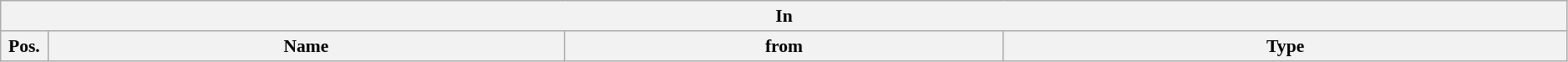<table class="wikitable" style="font-size:90%;width:99%;">
<tr>
<th colspan="4">In</th>
</tr>
<tr>
<th width=3%>Pos.</th>
<th width=33%>Name</th>
<th width=28%>from</th>
<th width=36%>Type</th>
</tr>
</table>
